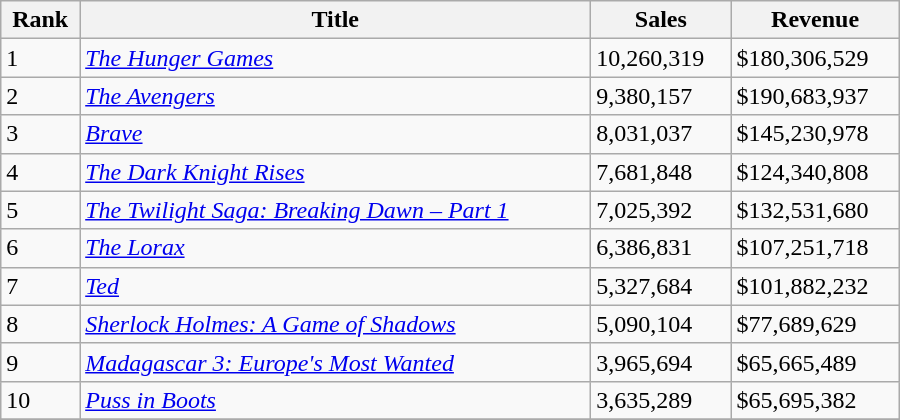<table class="wikitable sortable" width="600">
<tr>
<th>Rank</th>
<th>Title</th>
<th>Sales</th>
<th>Revenue</th>
</tr>
<tr>
<td>1</td>
<td><em><a href='#'>The Hunger Games</a></em></td>
<td>10,260,319</td>
<td>$180,306,529</td>
</tr>
<tr>
<td>2</td>
<td><em><a href='#'>The Avengers</a></em></td>
<td>9,380,157</td>
<td>$190,683,937</td>
</tr>
<tr>
<td>3</td>
<td><em><a href='#'>Brave</a></em></td>
<td>8,031,037</td>
<td>$145,230,978</td>
</tr>
<tr>
<td>4</td>
<td><em><a href='#'>The Dark Knight Rises</a></em></td>
<td>7,681,848</td>
<td>$124,340,808</td>
</tr>
<tr>
<td>5</td>
<td><em><a href='#'>The Twilight Saga: Breaking Dawn – Part 1</a></em></td>
<td>7,025,392</td>
<td>$132,531,680</td>
</tr>
<tr>
<td>6</td>
<td><em><a href='#'>The Lorax</a></em></td>
<td>6,386,831</td>
<td>$107,251,718</td>
</tr>
<tr>
<td>7</td>
<td><em><a href='#'>Ted</a></em></td>
<td>5,327,684</td>
<td>$101,882,232</td>
</tr>
<tr>
<td>8</td>
<td><em><a href='#'>Sherlock Holmes: A Game of Shadows</a></em></td>
<td>5,090,104</td>
<td>$77,689,629</td>
</tr>
<tr>
<td>9</td>
<td><em><a href='#'>Madagascar 3: Europe's Most Wanted</a></em></td>
<td>3,965,694</td>
<td>$65,665,489</td>
</tr>
<tr>
<td>10</td>
<td><em><a href='#'>Puss in Boots</a></em></td>
<td>3,635,289</td>
<td>$65,695,382</td>
</tr>
<tr>
</tr>
</table>
